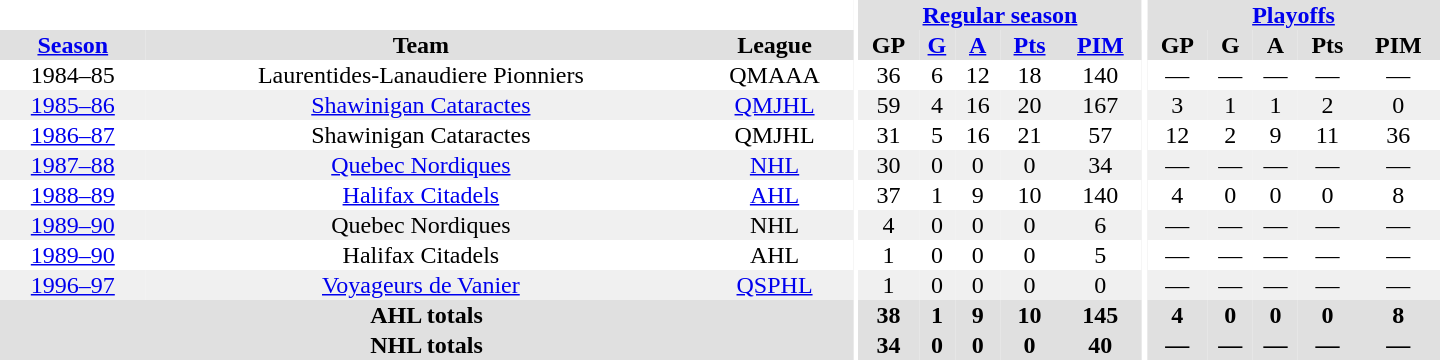<table border="0" cellpadding="1" cellspacing="0" style="text-align:center; width:60em">
<tr bgcolor="#e0e0e0">
<th colspan="3" bgcolor="#ffffff"></th>
<th rowspan="100" bgcolor="#ffffff"></th>
<th colspan="5"><a href='#'>Regular season</a></th>
<th rowspan="100" bgcolor="#ffffff"></th>
<th colspan="5"><a href='#'>Playoffs</a></th>
</tr>
<tr bgcolor="#e0e0e0">
<th><a href='#'>Season</a></th>
<th>Team</th>
<th>League</th>
<th>GP</th>
<th><a href='#'>G</a></th>
<th><a href='#'>A</a></th>
<th><a href='#'>Pts</a></th>
<th><a href='#'>PIM</a></th>
<th>GP</th>
<th>G</th>
<th>A</th>
<th>Pts</th>
<th>PIM</th>
</tr>
<tr>
<td>1984–85</td>
<td>Laurentides-Lanaudiere Pionniers</td>
<td>QMAAA</td>
<td>36</td>
<td>6</td>
<td>12</td>
<td>18</td>
<td>140</td>
<td>—</td>
<td>—</td>
<td>—</td>
<td>—</td>
<td>—</td>
</tr>
<tr bgcolor="#f0f0f0">
<td><a href='#'>1985–86</a></td>
<td><a href='#'>Shawinigan Cataractes</a></td>
<td><a href='#'>QMJHL</a></td>
<td>59</td>
<td>4</td>
<td>16</td>
<td>20</td>
<td>167</td>
<td>3</td>
<td>1</td>
<td>1</td>
<td>2</td>
<td>0</td>
</tr>
<tr>
<td><a href='#'>1986–87</a></td>
<td>Shawinigan Cataractes</td>
<td>QMJHL</td>
<td>31</td>
<td>5</td>
<td>16</td>
<td>21</td>
<td>57</td>
<td>12</td>
<td>2</td>
<td>9</td>
<td>11</td>
<td>36</td>
</tr>
<tr bgcolor="#f0f0f0">
<td><a href='#'>1987–88</a></td>
<td><a href='#'>Quebec Nordiques</a></td>
<td><a href='#'>NHL</a></td>
<td>30</td>
<td>0</td>
<td>0</td>
<td>0</td>
<td>34</td>
<td>—</td>
<td>—</td>
<td>—</td>
<td>—</td>
<td>—</td>
</tr>
<tr>
<td><a href='#'>1988–89</a></td>
<td><a href='#'>Halifax Citadels</a></td>
<td><a href='#'>AHL</a></td>
<td>37</td>
<td>1</td>
<td>9</td>
<td>10</td>
<td>140</td>
<td>4</td>
<td>0</td>
<td>0</td>
<td>0</td>
<td>8</td>
</tr>
<tr bgcolor="#f0f0f0">
<td><a href='#'>1989–90</a></td>
<td>Quebec Nordiques</td>
<td>NHL</td>
<td>4</td>
<td>0</td>
<td>0</td>
<td>0</td>
<td>6</td>
<td>—</td>
<td>—</td>
<td>—</td>
<td>—</td>
<td>—</td>
</tr>
<tr>
<td><a href='#'>1989–90</a></td>
<td>Halifax Citadels</td>
<td>AHL</td>
<td>1</td>
<td>0</td>
<td>0</td>
<td>0</td>
<td>5</td>
<td>—</td>
<td>—</td>
<td>—</td>
<td>—</td>
<td>—</td>
</tr>
<tr bgcolor="#f0f0f0">
<td><a href='#'>1996–97</a></td>
<td><a href='#'>Voyageurs de Vanier</a></td>
<td><a href='#'>QSPHL</a></td>
<td>1</td>
<td>0</td>
<td>0</td>
<td>0</td>
<td>0</td>
<td>—</td>
<td>—</td>
<td>—</td>
<td>—</td>
<td>—</td>
</tr>
<tr bgcolor="#e0e0e0">
<th colspan="3">AHL totals</th>
<th>38</th>
<th>1</th>
<th>9</th>
<th>10</th>
<th>145</th>
<th>4</th>
<th>0</th>
<th>0</th>
<th>0</th>
<th>8</th>
</tr>
<tr bgcolor="#e0e0e0">
<th colspan="3">NHL totals</th>
<th>34</th>
<th>0</th>
<th>0</th>
<th>0</th>
<th>40</th>
<th>—</th>
<th>—</th>
<th>—</th>
<th>—</th>
<th>—</th>
</tr>
</table>
